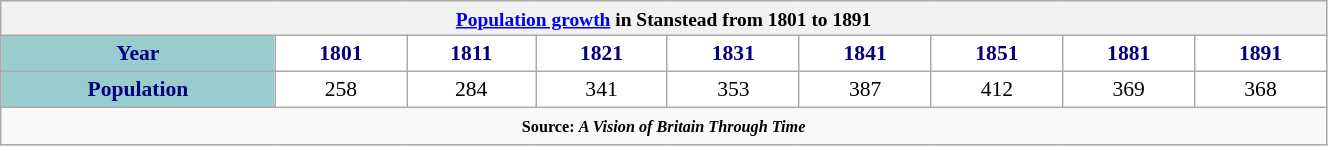<table class="wikitable" style="font-size:90%; width:70%; border:0; text-align:center; line-height:120%;">
<tr>
<th colspan="11" style="text-align:center;font-size:90%;"><a href='#'>Population growth</a> in Stanstead from 1801 to 1891</th>
</tr>
<tr>
<th style="background:#9cc; color:navy; height:17px;">Year</th>
<th style="background:#fff; color:navy;">1801</th>
<th style="background:#fff; color:navy;">1811</th>
<th style="background:#fff; color:navy;">1821</th>
<th style="background:#fff; color:navy;">1831</th>
<th style="background:#fff; color:navy;">1841</th>
<th style="background:#fff; color:navy;">1851</th>
<th style="background:#fff; color:navy;">1881</th>
<th style="background:#fff; color:navy;">1891</th>
</tr>
<tr style="text-align:center;">
<th style="background:#9cc; color:navy; height:17px;">Population</th>
<td style="background:#fff; color:black;">258</td>
<td style="background:#fff; color:black;">284</td>
<td style="background:#fff; color:black;">341</td>
<td style="background:#fff; color:black;">353</td>
<td style="background:#fff; color:black;">387</td>
<td style="background:#fff; color:black;">412</td>
<td style="background:#fff; color:black;">369</td>
<td style="background:#fff; color:black;">368</td>
</tr>
<tr>
<td colspan="11" style="text-align:center;font-size:90%;"><small><strong>Source: <em>A Vision of Britain Through Time</em></strong></small></td>
</tr>
</table>
